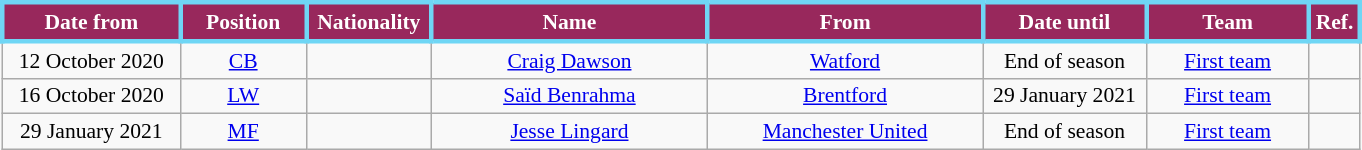<table class="wikitable"  style="text-align:center; font-size:90%; ">
<tr>
<th style="background:#98285c;;color:white;border:3px solid #6fd6f5; width:110px;">Date from</th>
<th style="background:#98285c;;color:white;border:3px solid #6fd6f5; width:75px;">Position</th>
<th style="background:#98285c;;color:white;border:3px solid #6fd6f5; width:75px;">Nationality</th>
<th style="background:#98285c;;color:white;border:3px solid #6fd6f5; width:175px;">Name</th>
<th style="background:#98285c;;color:white;border:3px solid #6fd6f5; width:175px;">From</th>
<th style="background:#98285c;;color:white;border:3px solid #6fd6f5; width:100px;">Date until</th>
<th style="background:#98285c;;color:white;border:3px solid #6fd6f5; width:100px;">Team</th>
<th style="background:#98285c;;color:white;border:3px solid #6fd6f5; width:25px;">Ref.</th>
</tr>
<tr>
<td>12 October 2020</td>
<td><a href='#'>CB</a></td>
<td></td>
<td><a href='#'>Craig Dawson</a></td>
<td> <a href='#'>Watford</a></td>
<td>End of season</td>
<td><a href='#'>First team</a></td>
<td></td>
</tr>
<tr>
<td>16 October 2020</td>
<td><a href='#'>LW</a></td>
<td></td>
<td><a href='#'>Saïd Benrahma</a></td>
<td> <a href='#'>Brentford</a></td>
<td>29 January 2021</td>
<td><a href='#'>First team</a></td>
<td></td>
</tr>
<tr>
<td>29 January 2021</td>
<td><a href='#'>MF</a></td>
<td></td>
<td><a href='#'>Jesse Lingard</a></td>
<td> <a href='#'>Manchester United</a></td>
<td>End of season</td>
<td><a href='#'>First team</a></td>
<td></td>
</tr>
</table>
